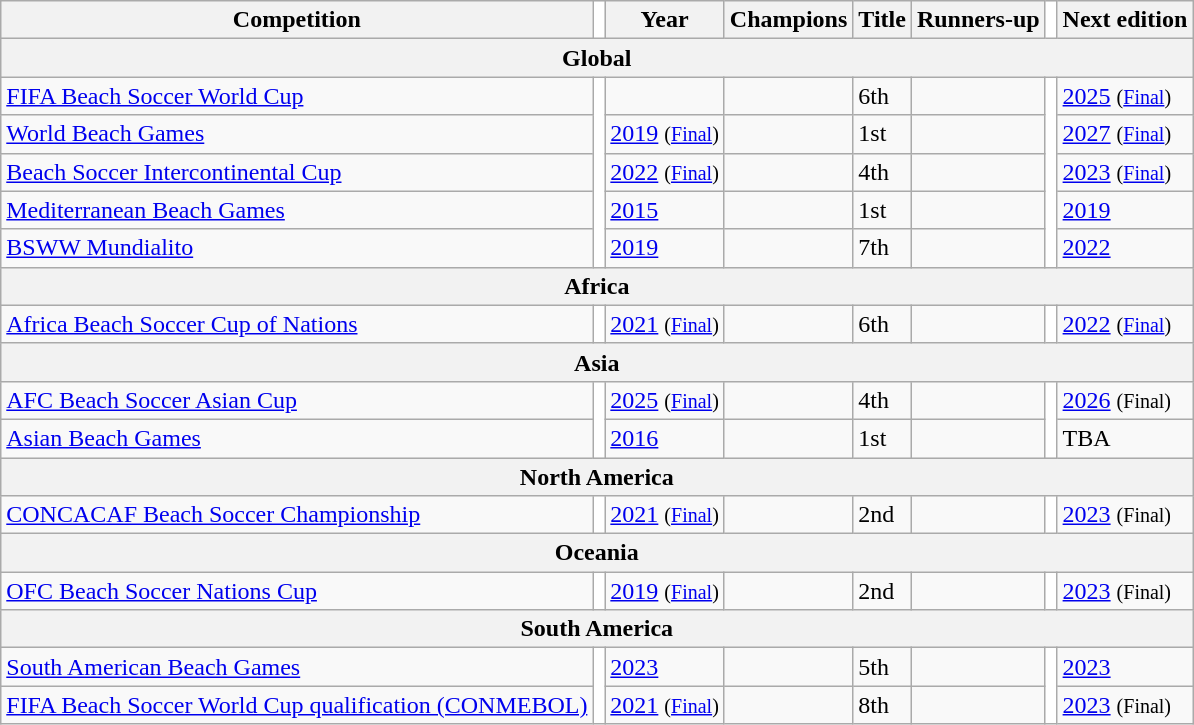<table class="wikitable sortable">
<tr>
<th>Competition</th>
<td width="1%" rowspan=1 style="background-color:#ffffff;"></td>
<th>Year</th>
<th>Champions</th>
<th>Title</th>
<th>Runners-up</th>
<td width="1%" rowspan=1 style="background-color:#ffffff;"></td>
<th>Next edition</th>
</tr>
<tr>
<th colspan=10>Global</th>
</tr>
<tr>
<td><a href='#'>FIFA Beach Soccer World Cup</a></td>
<td width="1%" rowspan=5 style="background-color:#ffffff;"></td>
<td></td>
<td></td>
<td>6th</td>
<td></td>
<td width="1%" rowspan=5 style="background-color:#ffffff;"></td>
<td><a href='#'>2025</a> <small>(<a href='#'>Final</a>)</small></td>
</tr>
<tr>
<td><a href='#'>World Beach Games</a></td>
<td><a href='#'>2019</a> <small>(<a href='#'>Final</a>)</small></td>
<td></td>
<td>1st</td>
<td></td>
<td><a href='#'>2027</a> <small>(<a href='#'>Final</a>)</small></td>
</tr>
<tr>
<td><a href='#'>Beach Soccer Intercontinental Cup</a></td>
<td><a href='#'>2022</a> <small>(<a href='#'>Final</a>)</small></td>
<td></td>
<td>4th</td>
<td></td>
<td><a href='#'>2023</a> <small>(<a href='#'>Final</a>)</small></td>
</tr>
<tr>
<td><a href='#'>Mediterranean Beach Games</a></td>
<td><a href='#'>2015</a></td>
<td></td>
<td>1st</td>
<td></td>
<td><a href='#'>2019</a></td>
</tr>
<tr>
<td><a href='#'>BSWW Mundialito</a></td>
<td><a href='#'>2019</a></td>
<td></td>
<td>7th</td>
<td></td>
<td><a href='#'>2022</a></td>
</tr>
<tr>
<th colspan=10>Africa</th>
</tr>
<tr>
<td><a href='#'>Africa Beach Soccer Cup of Nations</a></td>
<td width="1%" rowspan=1 style="background-color:#ffffff;"></td>
<td><a href='#'>2021</a> <small>(<a href='#'>Final</a>)</small></td>
<td></td>
<td>6th</td>
<td></td>
<td width="1%" rowspan=1 style="background-color:#ffffff;"></td>
<td><a href='#'>2022</a> <small>(<a href='#'>Final</a>)</small></td>
</tr>
<tr>
<th colspan=10>Asia</th>
</tr>
<tr>
<td><a href='#'>AFC Beach Soccer Asian Cup</a></td>
<td width="1%" rowspan=2 style="background-color:#ffffff;"></td>
<td><a href='#'>2025</a> <small>(<a href='#'>Final</a>)</small></td>
<td></td>
<td>4th</td>
<td></td>
<td width="1%" rowspan=2 style="background-color:#ffffff;"></td>
<td><a href='#'>2026</a> <small>(Final)</small></td>
</tr>
<tr>
<td><a href='#'>Asian Beach Games</a></td>
<td><a href='#'>2016</a></td>
<td></td>
<td>1st</td>
<td></td>
<td>TBA</td>
</tr>
<tr>
<th colspan=10>North America</th>
</tr>
<tr>
<td><a href='#'>CONCACAF Beach Soccer Championship</a></td>
<td width="1%" rowspan=1 style="background-color:#ffffff;"></td>
<td><a href='#'>2021</a> <small>(<a href='#'>Final</a>)</small></td>
<td></td>
<td>2nd</td>
<td></td>
<td width="1%" rowspan=1 style="background-color:#ffffff;"></td>
<td><a href='#'>2023</a> <small>(Final)</small></td>
</tr>
<tr>
<th colspan=10>Oceania</th>
</tr>
<tr>
<td><a href='#'>OFC Beach Soccer Nations Cup</a></td>
<td width="1%" rowspan=1 style="background-color:#ffffff;"></td>
<td><a href='#'>2019</a> <small>(<a href='#'>Final</a>)</small></td>
<td></td>
<td>2nd</td>
<td></td>
<td width="1%" rowspan=1 style="background-color:#ffffff;"></td>
<td><a href='#'>2023</a> <small>(Final)</small></td>
</tr>
<tr>
<th colspan=10>South America</th>
</tr>
<tr>
<td><a href='#'>South American Beach Games</a></td>
<td width="1%" rowspan=2 style="background-color:#ffffff;"></td>
<td><a href='#'>2023</a></td>
<td></td>
<td>5th</td>
<td></td>
<td width="1%" rowspan=2 style="background-color:#ffffff;"></td>
<td><a href='#'>2023</a></td>
</tr>
<tr>
<td><a href='#'>FIFA Beach Soccer World Cup qualification (CONMEBOL)</a></td>
<td><a href='#'>2021</a> <small>(<a href='#'>Final</a>)</small></td>
<td></td>
<td>8th</td>
<td></td>
<td><a href='#'>2023</a> <small>(Final)</small></td>
</tr>
</table>
